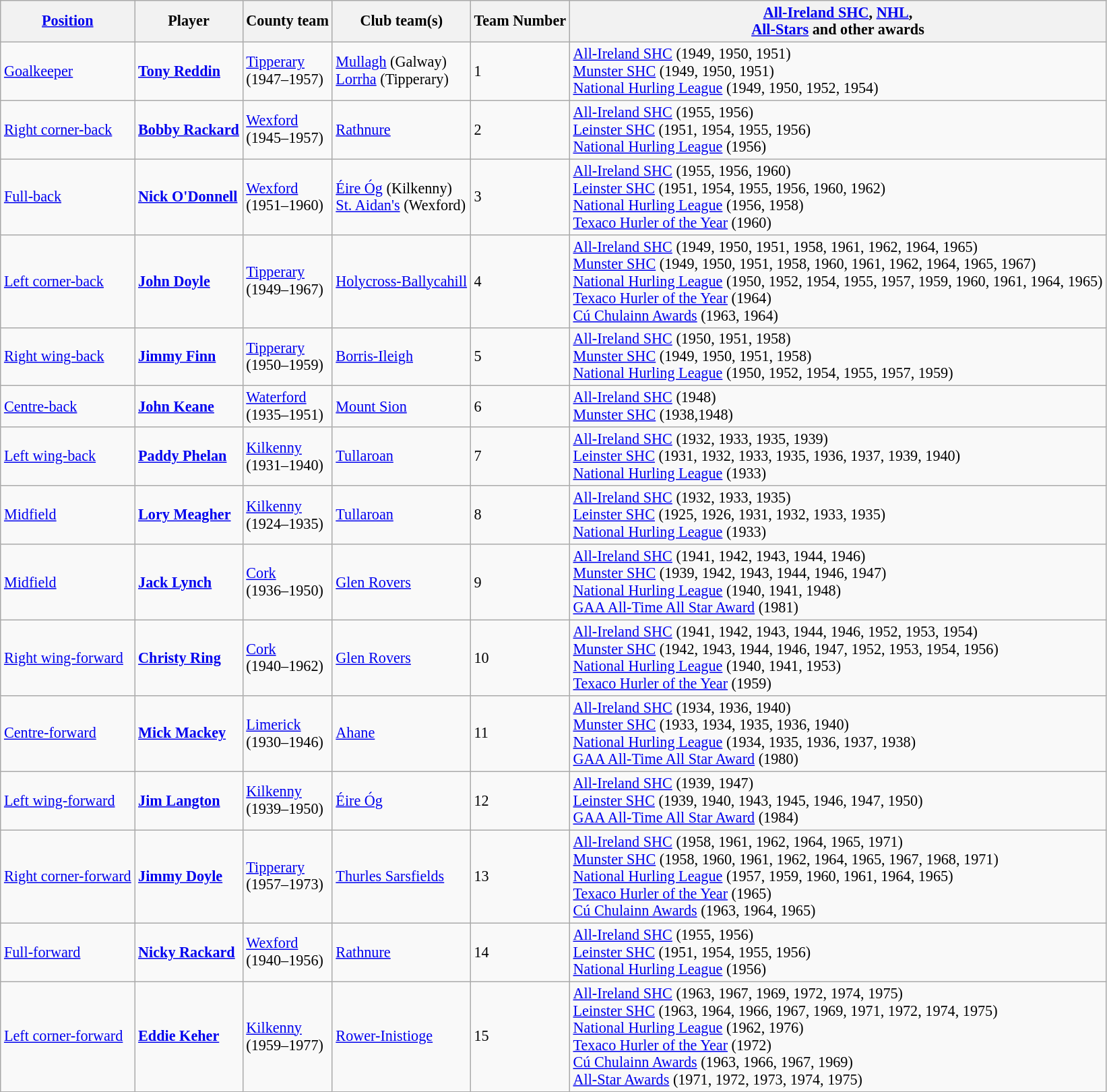<table class="wikitable" style="font-size: 92.5%;">
<tr style="white-space: nowrap;">
<th><a href='#'>Position</a></th>
<th>Player</th>
<th>County team</th>
<th>Club team(s)</th>
<th>Team Number</th>
<th><a href='#'>All-Ireland SHC</a>, <a href='#'>NHL</a>,<br><a href='#'>All-Stars</a> and other awards</th>
</tr>
<tr>
<td><a href='#'>Goalkeeper</a></td>
<td><strong><a href='#'>Tony Reddin</a></strong></td>
<td><a href='#'>Tipperary</a><br>(1947–1957)</td>
<td><a href='#'>Mullagh</a> (Galway)<br><a href='#'>Lorrha</a> (Tipperary)</td>
<td>1</td>
<td><a href='#'>All-Ireland SHC</a> (1949, 1950, 1951)<br><a href='#'>Munster SHC</a> (1949, 1950, 1951)<br><a href='#'>National Hurling League</a> (1949, 1950, 1952, 1954)</td>
</tr>
<tr>
<td><a href='#'>Right corner-back</a></td>
<td><strong><a href='#'>Bobby Rackard</a></strong></td>
<td><a href='#'>Wexford</a><br>(1945–1957)</td>
<td><a href='#'>Rathnure</a></td>
<td>2</td>
<td><a href='#'>All-Ireland SHC</a> (1955, 1956)<br><a href='#'>Leinster SHC</a> (1951, 1954, 1955, 1956)<br><a href='#'>National Hurling League</a> (1956)</td>
</tr>
<tr>
<td><a href='#'>Full-back</a></td>
<td><strong><a href='#'>Nick O'Donnell</a></strong></td>
<td><a href='#'>Wexford</a><br>(1951–1960)</td>
<td><a href='#'>Éire Óg</a> (Kilkenny)<br><a href='#'>St. Aidan's</a> (Wexford)</td>
<td>3</td>
<td><a href='#'>All-Ireland SHC</a> (1955, 1956, 1960)<br><a href='#'>Leinster SHC</a> (1951, 1954, 1955, 1956, 1960, 1962)<br><a href='#'>National Hurling League</a> (1956, 1958)<br><a href='#'>Texaco Hurler of the Year</a> (1960)</td>
</tr>
<tr>
<td><a href='#'>Left corner-back</a></td>
<td><strong><a href='#'>John Doyle</a></strong></td>
<td><a href='#'>Tipperary</a><br>(1949–1967)</td>
<td><a href='#'>Holycross-Ballycahill</a></td>
<td>4</td>
<td><a href='#'>All-Ireland SHC</a> (1949, 1950, 1951, 1958, 1961, 1962, 1964, 1965)<br><a href='#'>Munster SHC</a> (1949, 1950, 1951, 1958, 1960, 1961, 1962, 1964, 1965, 1967)<br><a href='#'>National Hurling League</a> (1950, 1952, 1954, 1955, 1957, 1959, 1960, 1961, 1964, 1965)<br><a href='#'>Texaco Hurler of the Year</a> (1964)<br><a href='#'>Cú Chulainn Awards</a> (1963, 1964)</td>
</tr>
<tr>
<td><a href='#'>Right wing-back</a></td>
<td><strong><a href='#'>Jimmy Finn</a></strong></td>
<td><a href='#'>Tipperary</a><br>(1950–1959)</td>
<td><a href='#'>Borris-Ileigh</a></td>
<td>5</td>
<td><a href='#'>All-Ireland SHC</a> (1950, 1951, 1958)<br><a href='#'>Munster SHC</a> (1949, 1950, 1951, 1958)<br><a href='#'>National Hurling League</a> (1950, 1952, 1954, 1955, 1957, 1959)</td>
</tr>
<tr>
<td><a href='#'>Centre-back</a></td>
<td><strong><a href='#'>John Keane</a></strong></td>
<td><a href='#'>Waterford</a><br>(1935–1951)</td>
<td><a href='#'>Mount Sion</a></td>
<td>6</td>
<td><a href='#'>All-Ireland SHC</a> (1948)<br><a href='#'>Munster SHC</a> (1938,1948)</td>
</tr>
<tr>
<td><a href='#'>Left wing-back</a></td>
<td><strong><a href='#'>Paddy Phelan</a></strong></td>
<td><a href='#'>Kilkenny</a><br>(1931–1940)</td>
<td><a href='#'>Tullaroan</a></td>
<td>7</td>
<td><a href='#'>All-Ireland SHC</a> (1932, 1933, 1935, 1939)<br><a href='#'>Leinster SHC</a> (1931, 1932, 1933, 1935, 1936, 1937, 1939, 1940)<br><a href='#'>National Hurling League</a> (1933)</td>
</tr>
<tr>
<td><a href='#'>Midfield</a></td>
<td><strong><a href='#'>Lory Meagher</a></strong></td>
<td><a href='#'>Kilkenny</a><br>(1924–1935)</td>
<td><a href='#'>Tullaroan</a></td>
<td>8</td>
<td><a href='#'>All-Ireland SHC</a> (1932, 1933, 1935)<br><a href='#'>Leinster SHC</a> (1925, 1926, 1931, 1932, 1933, 1935)<br><a href='#'>National Hurling League</a> (1933)</td>
</tr>
<tr>
<td><a href='#'>Midfield</a></td>
<td><strong><a href='#'>Jack Lynch</a></strong></td>
<td><a href='#'>Cork</a><br>(1936–1950)</td>
<td><a href='#'>Glen Rovers</a></td>
<td>9</td>
<td><a href='#'>All-Ireland SHC</a> (1941, 1942, 1943, 1944, 1946)<br><a href='#'>Munster SHC</a> (1939, 1942, 1943, 1944, 1946, 1947)<br><a href='#'>National Hurling League</a> (1940, 1941, 1948)<br><a href='#'>GAA All-Time All Star Award</a> (1981)</td>
</tr>
<tr>
<td><a href='#'>Right wing-forward</a></td>
<td><strong><a href='#'>Christy Ring</a></strong></td>
<td><a href='#'>Cork</a><br>(1940–1962)</td>
<td><a href='#'>Glen Rovers</a></td>
<td>10</td>
<td><a href='#'>All-Ireland SHC</a> (1941, 1942, 1943, 1944, 1946, 1952, 1953, 1954)<br><a href='#'>Munster SHC</a> (1942, 1943, 1944, 1946, 1947, 1952, 1953, 1954, 1956)<br><a href='#'>National Hurling League</a> (1940, 1941, 1953)<br><a href='#'>Texaco Hurler of the Year</a> (1959)</td>
</tr>
<tr>
<td><a href='#'>Centre-forward</a></td>
<td><strong><a href='#'>Mick Mackey</a></strong></td>
<td><a href='#'>Limerick</a><br>(1930–1946)</td>
<td><a href='#'>Ahane</a></td>
<td>11</td>
<td><a href='#'>All-Ireland SHC</a> (1934, 1936, 1940)<br><a href='#'>Munster SHC</a> (1933, 1934, 1935, 1936, 1940)<br><a href='#'>National Hurling League</a> (1934, 1935, 1936, 1937, 1938)<br><a href='#'>GAA All-Time All Star Award</a> (1980)</td>
</tr>
<tr>
<td><a href='#'>Left wing-forward</a></td>
<td><strong><a href='#'>Jim Langton</a></strong></td>
<td><a href='#'>Kilkenny</a><br>(1939–1950)</td>
<td><a href='#'>Éire Óg</a></td>
<td>12</td>
<td><a href='#'>All-Ireland SHC</a> (1939, 1947)<br><a href='#'>Leinster SHC</a> (1939, 1940, 1943, 1945, 1946, 1947, 1950)<br><a href='#'>GAA All-Time All Star Award</a> (1984)</td>
</tr>
<tr>
<td><a href='#'>Right corner-forward</a></td>
<td><strong><a href='#'>Jimmy Doyle</a></strong></td>
<td><a href='#'>Tipperary</a><br>(1957–1973)</td>
<td><a href='#'>Thurles Sarsfields</a></td>
<td>13</td>
<td><a href='#'>All-Ireland SHC</a> (1958, 1961, 1962, 1964, 1965, 1971)<br><a href='#'>Munster SHC</a> (1958, 1960, 1961, 1962, 1964, 1965, 1967, 1968, 1971)<br><a href='#'>National Hurling League</a> (1957, 1959, 1960, 1961, 1964, 1965)<br><a href='#'>Texaco Hurler of the Year</a> (1965)<br><a href='#'>Cú Chulainn Awards</a> (1963, 1964, 1965)</td>
</tr>
<tr>
<td><a href='#'>Full-forward</a></td>
<td><strong><a href='#'>Nicky Rackard</a></strong></td>
<td><a href='#'>Wexford</a><br>(1940–1956)</td>
<td><a href='#'>Rathnure</a></td>
<td>14</td>
<td><a href='#'>All-Ireland SHC</a> (1955, 1956)<br><a href='#'>Leinster SHC</a> (1951, 1954, 1955, 1956)<br><a href='#'>National Hurling League</a> (1956)</td>
</tr>
<tr>
<td><a href='#'>Left corner-forward</a></td>
<td><strong><a href='#'>Eddie Keher</a></strong></td>
<td><a href='#'>Kilkenny</a><br>(1959–1977)</td>
<td><a href='#'>Rower-Inistioge</a></td>
<td>15</td>
<td><a href='#'>All-Ireland SHC</a> (1963, 1967, 1969, 1972, 1974, 1975)<br><a href='#'>Leinster SHC</a> (1963, 1964, 1966, 1967, 1969, 1971, 1972, 1974, 1975)<br><a href='#'>National Hurling League</a> (1962, 1976)<br><a href='#'>Texaco Hurler of the Year</a> (1972)<br><a href='#'>Cú Chulainn Awards</a> (1963, 1966, 1967, 1969)<br><a href='#'>All-Star Awards</a> (1971, 1972, 1973, 1974, 1975)</td>
</tr>
</table>
